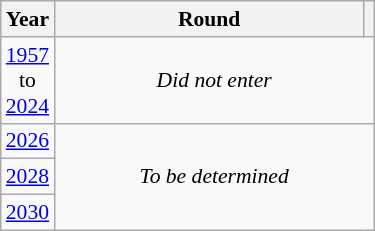<table class="wikitable" style="text-align: center; font-size:90%">
<tr>
<th>Year</th>
<th style="width:200px">Round</th>
<th></th>
</tr>
<tr>
<td><a href='#'>1957</a><br>to<br><a href='#'>2024</a></td>
<td colspan="2"><em>Did not enter</em></td>
</tr>
<tr>
<td><a href='#'>2026</a></td>
<td colspan="2" rowspan="3"><em>To be determined</em></td>
</tr>
<tr>
<td><a href='#'>2028</a></td>
</tr>
<tr>
<td><a href='#'>2030</a></td>
</tr>
</table>
